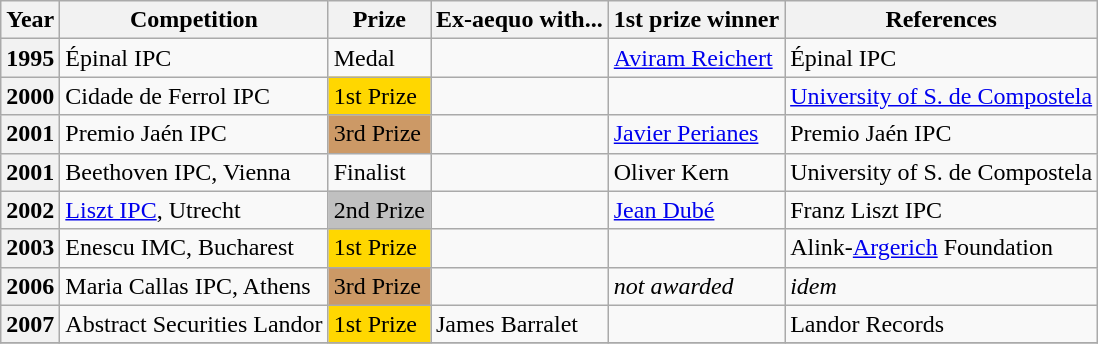<table class="wikitable">
<tr>
<th>Year</th>
<th>Competition</th>
<th>Prize</th>
<th>Ex-aequo with...</th>
<th>1st prize winner</th>
<th>References</th>
</tr>
<tr>
<th>1995</th>
<td> Épinal IPC</td>
<td>Medal</td>
<td></td>
<td> <a href='#'>Aviram Reichert</a></td>
<td> Épinal IPC</td>
</tr>
<tr>
<th>2000</th>
<td> Cidade de Ferrol IPC</td>
<td bgcolor="gold">1st Prize</td>
<td></td>
<td></td>
<td> <a href='#'>University of S. de Compostela</a></td>
</tr>
<tr>
<th>2001</th>
<td> Premio Jaén IPC</td>
<td bgcolor="cc9966">3rd Prize</td>
<td></td>
<td> <a href='#'>Javier Perianes</a></td>
<td> Premio Jaén IPC</td>
</tr>
<tr>
<th>2001</th>
<td> Beethoven IPC, Vienna</td>
<td>Finalist</td>
<td></td>
<td> Oliver Kern</td>
<td> University of S. de Compostela</td>
</tr>
<tr>
<th>2002</th>
<td> <a href='#'>Liszt IPC</a>, Utrecht</td>
<td bgcolor="silver">2nd Prize</td>
<td></td>
<td> <a href='#'>Jean Dubé</a></td>
<td> Franz Liszt IPC</td>
</tr>
<tr>
<th>2003</th>
<td> Enescu IMC, Bucharest</td>
<td bgcolor="gold">1st Prize</td>
<td></td>
<td></td>
<td> Alink-<a href='#'>Argerich</a> Foundation</td>
</tr>
<tr>
<th>2006</th>
<td> Maria Callas IPC, Athens</td>
<td bgcolor="cc9966">3rd Prize</td>
<td></td>
<td><em>not awarded</em></td>
<td> <em>idem</em></td>
</tr>
<tr>
<th>2007</th>
<td> Abstract Securities Landor</td>
<td bgcolor="gold">1st Prize</td>
<td> James Barralet</td>
<td></td>
<td> Landor Records</td>
</tr>
<tr>
</tr>
</table>
